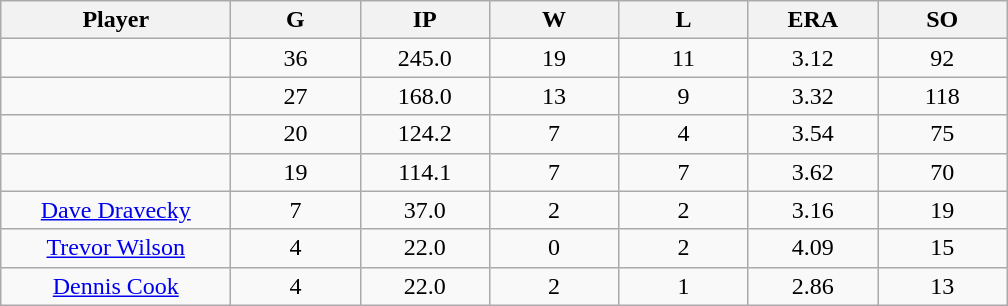<table class="wikitable sortable">
<tr>
<th bgcolor="#DDDDFF" width="16%">Player</th>
<th bgcolor="#DDDDFF" width="9%">G</th>
<th bgcolor="#DDDDFF" width="9%">IP</th>
<th bgcolor="#DDDDFF" width="9%">W</th>
<th bgcolor="#DDDDFF" width="9%">L</th>
<th bgcolor="#DDDDFF" width="9%">ERA</th>
<th bgcolor="#DDDDFF" width="9%">SO</th>
</tr>
<tr align="center">
<td></td>
<td>36</td>
<td>245.0</td>
<td>19</td>
<td>11</td>
<td>3.12</td>
<td>92</td>
</tr>
<tr align="center">
<td></td>
<td>27</td>
<td>168.0</td>
<td>13</td>
<td>9</td>
<td>3.32</td>
<td>118</td>
</tr>
<tr align="center">
<td></td>
<td>20</td>
<td>124.2</td>
<td>7</td>
<td>4</td>
<td>3.54</td>
<td>75</td>
</tr>
<tr align="center">
<td></td>
<td>19</td>
<td>114.1</td>
<td>7</td>
<td>7</td>
<td>3.62</td>
<td>70</td>
</tr>
<tr align=center>
<td><a href='#'>Dave Dravecky</a></td>
<td>7</td>
<td>37.0</td>
<td>2</td>
<td>2</td>
<td>3.16</td>
<td>19</td>
</tr>
<tr align=center>
<td><a href='#'>Trevor Wilson</a></td>
<td>4</td>
<td>22.0</td>
<td>0</td>
<td>2</td>
<td>4.09</td>
<td>15</td>
</tr>
<tr align=center>
<td><a href='#'>Dennis Cook</a></td>
<td>4</td>
<td>22.0</td>
<td>2</td>
<td>1</td>
<td>2.86</td>
<td>13</td>
</tr>
</table>
